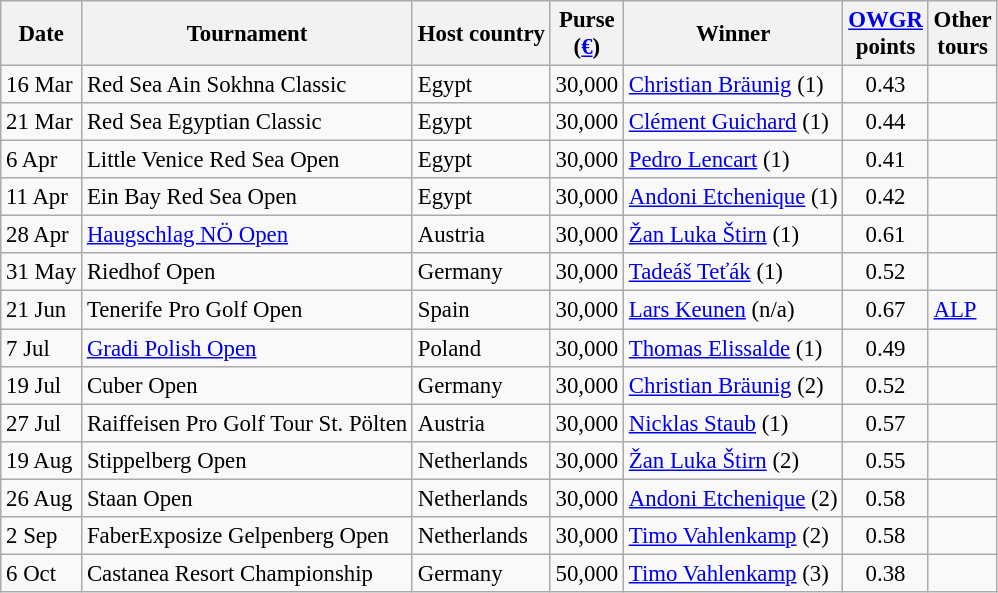<table class="wikitable" style="font-size:95%;">
<tr>
<th>Date</th>
<th>Tournament</th>
<th>Host country</th>
<th>Purse<br>(<a href='#'>€</a>)</th>
<th>Winner</th>
<th><a href='#'>OWGR</a><br>points</th>
<th>Other<br>tours</th>
</tr>
<tr>
<td>16 Mar</td>
<td>Red Sea Ain Sokhna Classic</td>
<td>Egypt</td>
<td align=right>30,000</td>
<td> <a href='#'>Christian Bräunig</a> (1)</td>
<td align=center>0.43</td>
<td></td>
</tr>
<tr>
<td>21 Mar</td>
<td>Red Sea Egyptian Classic</td>
<td>Egypt</td>
<td align=right>30,000</td>
<td> <a href='#'>Clément Guichard</a> (1)</td>
<td align=center>0.44</td>
<td></td>
</tr>
<tr>
<td>6 Apr</td>
<td>Little Venice Red Sea Open</td>
<td>Egypt</td>
<td align=right>30,000</td>
<td> <a href='#'>Pedro Lencart</a> (1)</td>
<td align=center>0.41</td>
<td></td>
</tr>
<tr>
<td>11 Apr</td>
<td>Ein Bay Red Sea Open</td>
<td>Egypt</td>
<td align=right>30,000</td>
<td> <a href='#'>Andoni Etchenique</a> (1)</td>
<td align=center>0.42</td>
<td></td>
</tr>
<tr>
<td>28 Apr</td>
<td><a href='#'>Haugschlag NÖ Open</a></td>
<td>Austria</td>
<td align=right>30,000</td>
<td> <a href='#'>Žan Luka Štirn</a> (1)</td>
<td align=center>0.61</td>
<td></td>
</tr>
<tr>
<td>31 May</td>
<td>Riedhof Open</td>
<td>Germany</td>
<td align=right>30,000</td>
<td> <a href='#'>Tadeáš Teťák</a> (1)</td>
<td align=center>0.52</td>
<td></td>
</tr>
<tr>
<td>21 Jun</td>
<td>Tenerife Pro Golf Open</td>
<td>Spain</td>
<td align=right>30,000</td>
<td> <a href='#'>Lars Keunen</a> (n/a)</td>
<td align=center>0.67</td>
<td><a href='#'>ALP</a></td>
</tr>
<tr>
<td>7 Jul</td>
<td><a href='#'>Gradi Polish Open</a></td>
<td>Poland</td>
<td align=right>30,000</td>
<td> <a href='#'>Thomas Elissalde</a> (1)</td>
<td align=center>0.49</td>
<td></td>
</tr>
<tr>
<td>19 Jul</td>
<td>Cuber Open</td>
<td>Germany</td>
<td align=right>30,000</td>
<td> <a href='#'>Christian Bräunig</a> (2)</td>
<td align=center>0.52</td>
<td></td>
</tr>
<tr>
<td>27 Jul</td>
<td>Raiffeisen Pro Golf Tour St. Pölten</td>
<td>Austria</td>
<td align=right>30,000</td>
<td> <a href='#'>Nicklas Staub</a> (1)</td>
<td align=center>0.57</td>
<td></td>
</tr>
<tr>
<td>19 Aug</td>
<td>Stippelberg Open</td>
<td>Netherlands</td>
<td align=right>30,000</td>
<td> <a href='#'>Žan Luka Štirn</a> (2)</td>
<td align=center>0.55</td>
<td></td>
</tr>
<tr>
<td>26 Aug</td>
<td>Staan Open</td>
<td>Netherlands</td>
<td align=right>30,000</td>
<td> <a href='#'>Andoni Etchenique</a> (2)</td>
<td align=center>0.58</td>
<td></td>
</tr>
<tr>
<td>2 Sep</td>
<td>FaberExposize Gelpenberg Open</td>
<td>Netherlands</td>
<td align=right>30,000</td>
<td> <a href='#'>Timo Vahlenkamp</a> (2)</td>
<td align=center>0.58</td>
<td></td>
</tr>
<tr>
<td>6 Oct</td>
<td>Castanea Resort Championship</td>
<td>Germany</td>
<td align=right>50,000</td>
<td> <a href='#'>Timo Vahlenkamp</a> (3)</td>
<td align=center>0.38</td>
<td></td>
</tr>
</table>
